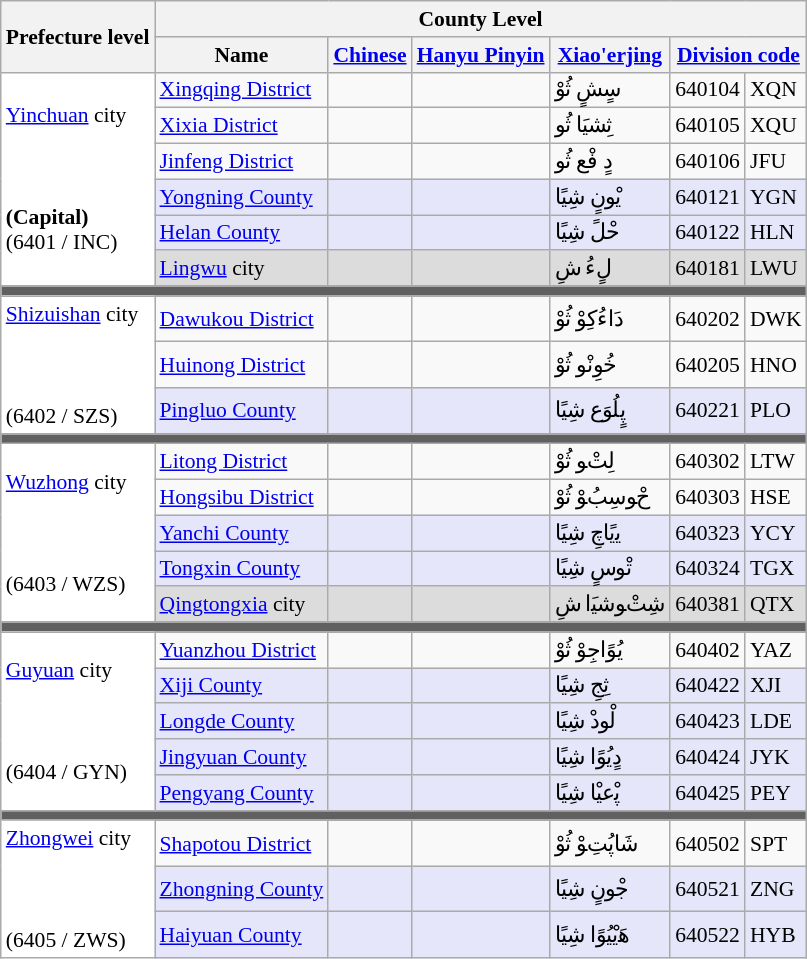<table class="wikitable" style="padding: 24em 0; font-size: 90%;">
<tr>
<th rowspan="2">Prefecture level</th>
<th colspan="6">County Level</th>
</tr>
<tr>
<th>Name</th>
<th><a href='#'>Chinese</a></th>
<th><a href='#'>Hanyu Pinyin</a></th>
<th><a href='#'>Xiao'erjing</a></th>
<th colspan="2"><a href='#'>Division code</a></th>
</tr>
<tr>
<td bgcolor="#FFFFFF" rowspan=6><a href='#'>Yinchuan</a> city<br><br><br><br> <strong>(Capital)</strong><br>(6401 / INC)</td>
<td><a href='#'>Xingqing District</a></td>
<td></td>
<td></td>
<td>سٍشٍ ﺛُﻮْ</td>
<td>640104</td>
<td>XQN</td>
</tr>
<tr>
<td><a href='#'>Xixia District</a></td>
<td></td>
<td></td>
<td>ثِشیَا ﺛُﻮ</td>
<td>640105</td>
<td>XQU</td>
</tr>
<tr>
<td><a href='#'>Jinfeng District</a></td>
<td></td>
<td></td>
<td>دٍ ﻓْﻊ ﺛُﻮ</td>
<td>640106</td>
<td>JFU</td>
</tr>
<tr bgcolor="#E6E6FA">
<td><a href='#'>Yongning County</a></td>
<td></td>
<td></td>
<td>ﻳْﻮنٍ ﺷِﯿًﺎ</td>
<td>640121</td>
<td>YGN</td>
</tr>
<tr bgcolor="#E6E6FA">
<td><a href='#'>Helan County</a></td>
<td></td>
<td></td>
<td>حْلً ﺷِﯿًﺎ</td>
<td>640122</td>
<td>HLN</td>
</tr>
<tr bgcolor="#DCDCDC">
<td><a href='#'>Lingwu</a> city</td>
<td></td>
<td></td>
<td>لٍءُ شِ</td>
<td>640181</td>
<td>LWU</td>
</tr>
<tr>
</tr>
<tr style = "background:#606060; height: 2pt">
<td colspan = "7"></td>
</tr>
<tr>
<td bgcolor="#FFFFFF" rowspan=3><a href='#'>Shizuishan</a> city<br><br><br><br>(6402 / SZS)</td>
<td><a href='#'>Dawukou District</a></td>
<td></td>
<td></td>
<td>دَاءُﻛِﻮْ ﺛُﻮْ</td>
<td>640202</td>
<td>DWK</td>
</tr>
<tr>
<td><a href='#'>Huinong District</a></td>
<td></td>
<td></td>
<td>ﺧُﻮِﻧْﻮ ﺛُﻮْ</td>
<td>640205</td>
<td>HNO</td>
</tr>
<tr bgcolor="#E6E6FA">
<td><a href='#'>Pingluo County</a></td>
<td></td>
<td></td>
<td>پٍلُوَع ﺷِﯿًﺎ</td>
<td>640221</td>
<td>PLO</td>
</tr>
<tr>
</tr>
<tr style = "background:#606060; height: 2pt">
<td colspan = "7"></td>
</tr>
<tr>
<td bgcolor="#FFFFFF" rowspan=5><a href='#'>Wuzhong</a> city<br><br><br><br>(6403 / WZS)</td>
<td><a href='#'>Litong District</a></td>
<td></td>
<td></td>
<td>لِتْﻮ ﺛُﻮْ</td>
<td>640302</td>
<td>LTW</td>
</tr>
<tr>
<td><a href='#'>Hongsibu District</a></td>
<td></td>
<td></td>
<td>ﺡْﻮسِبُﻮْ ﺛُﻮْ</td>
<td>640303</td>
<td>HSE</td>
</tr>
<tr bgcolor="#E6E6FA">
<td><a href='#'>Yanchi County</a></td>
<td></td>
<td></td>
<td>ﻳﯾًﺎچِ ﺷِﯿًﺎ</td>
<td>640323</td>
<td>YCY</td>
</tr>
<tr bgcolor="#E6E6FA">
<td><a href='#'>Tongxin County</a></td>
<td></td>
<td></td>
<td>ﺗْﻮسٍ ﺷِﯿًﺎ</td>
<td>640324</td>
<td>TGX</td>
</tr>
<tr bgcolor="#DCDCDC">
<td><a href='#'>Qingtongxia</a> city</td>
<td></td>
<td></td>
<td>شِتْﻮﺷﯿَا شِ</td>
<td>640381</td>
<td>QTX</td>
</tr>
<tr>
</tr>
<tr style = "background:#606060; height: 2pt">
<td colspan = "7"></td>
</tr>
<tr>
<td bgcolor="#FFFFFF" rowspan=5><a href='#'>Guyuan</a> city<br><br><br><br>(6404 / GYN)</td>
<td><a href='#'>Yuanzhou District</a></td>
<td></td>
<td></td>
<td>ﻳُﻮًاﺟِﻮْ ﺛُﻮْ</td>
<td>640402</td>
<td>YAZ</td>
</tr>
<tr bgcolor="#E6E6FA">
<td><a href='#'>Xiji County</a></td>
<td></td>
<td></td>
<td>ثِجِ ﺷِﯿًﺎ</td>
<td>640422</td>
<td>XJI</td>
</tr>
<tr bgcolor="#E6E6FA">
<td><a href='#'>Longde County</a></td>
<td></td>
<td></td>
<td>ﻟْﻮدْ ﺷِﯿًﺎ</td>
<td>640423</td>
<td>LDE</td>
</tr>
<tr bgcolor="#E6E6FA">
<td><a href='#'>Jingyuan County</a></td>
<td></td>
<td></td>
<td>دٍﻳُﻮًا ﺷِﯿًﺎ</td>
<td>640424</td>
<td>JYK</td>
</tr>
<tr bgcolor="#E6E6FA">
<td><a href='#'>Pengyang County</a></td>
<td></td>
<td></td>
<td>ﭘْعیْا ﺷِﯿًﺎ</td>
<td>640425</td>
<td>PEY</td>
</tr>
<tr>
</tr>
<tr style = "background:#606060; height: 2pt">
<td colspan = "7"></td>
</tr>
<tr>
<td bgcolor="#FFFFFF" rowspan=3><a href='#'>Zhongwei</a> city<br><br><br><br>(6405 / ZWS)</td>
<td><a href='#'>Shapotou District</a></td>
<td></td>
<td></td>
<td>ﺷَﺎپُتِﻮْ ﺛُﻮْ</td>
<td>640502</td>
<td>SPT</td>
</tr>
<tr bgcolor="#E6E6FA">
<td><a href='#'>Zhongning County</a></td>
<td></td>
<td></td>
<td>ﺟْﻮنٍ ﺷِﯿًﺎ</td>
<td>640521</td>
<td>ZNG</td>
</tr>
<tr bgcolor="#E6E6FA">
<td><a href='#'>Haiyuan County</a></td>
<td></td>
<td></td>
<td>ﻫَیْیُوًا ﺷِﯿًﺎ</td>
<td>640522</td>
<td>HYB</td>
</tr>
</table>
